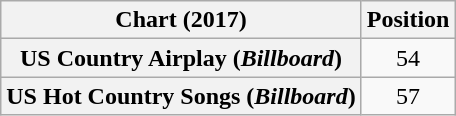<table class="wikitable sortable plainrowheaders" style="text-align:center">
<tr>
<th scope="col">Chart (2017)</th>
<th scope="col">Position</th>
</tr>
<tr>
<th scope="row">US Country Airplay (<em>Billboard</em>)</th>
<td>54</td>
</tr>
<tr>
<th scope="row">US Hot Country Songs (<em>Billboard</em>)</th>
<td>57</td>
</tr>
</table>
